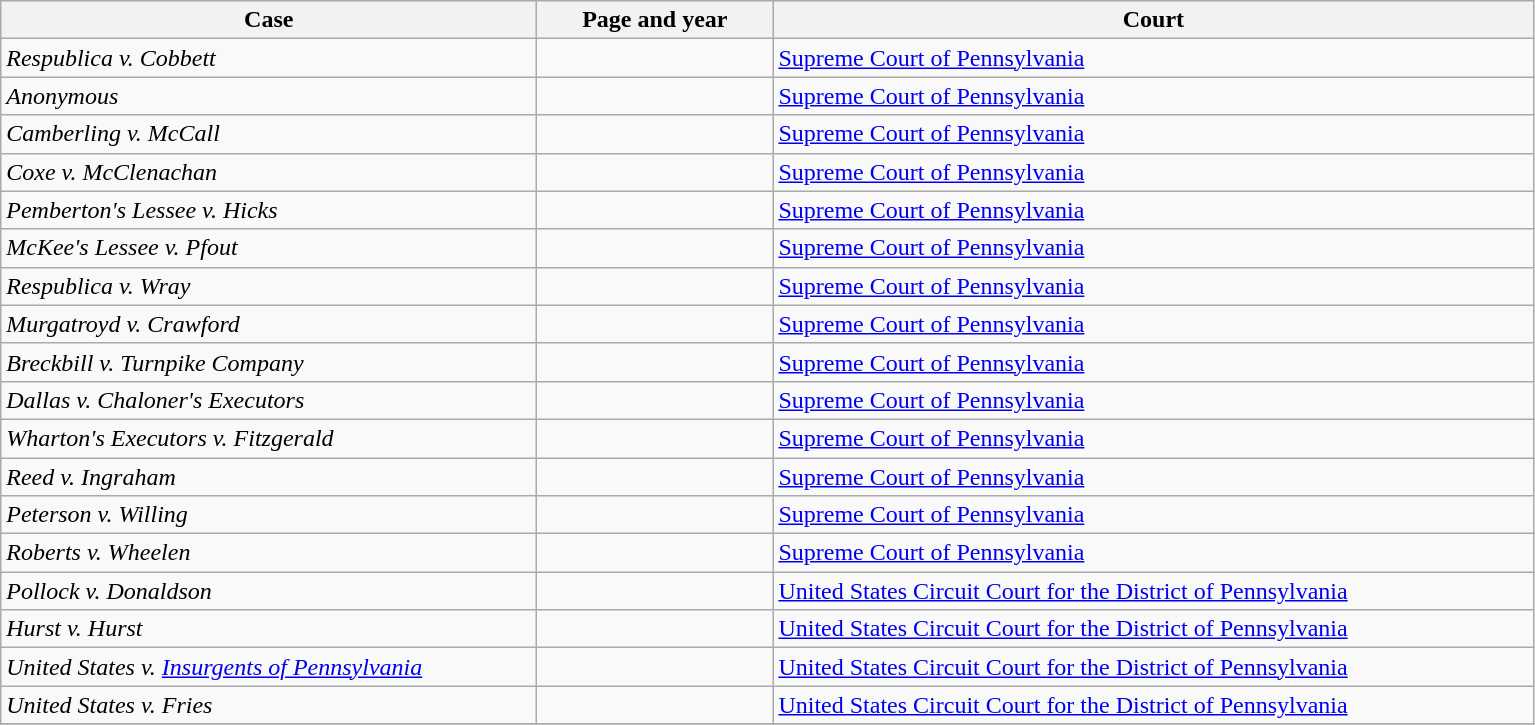<table class="wikitable sortable">
<tr>
<th scope="col" style="width: 350px;">Case</th>
<th scope="col" style="width: 150px;">Page and year</th>
<th scope="col" style="width: 500px;">Court</th>
</tr>
<tr>
<td><em>Respublica v. Cobbett</em></td>
<td align="right"></td>
<td><a href='#'>Supreme Court of Pennsylvania</a></td>
</tr>
<tr>
<td><em>Anonymous</em></td>
<td align="right"></td>
<td><a href='#'>Supreme Court of Pennsylvania</a></td>
</tr>
<tr>
<td><em>Camberling v. McCall</em></td>
<td align="right"></td>
<td><a href='#'>Supreme Court of Pennsylvania</a></td>
</tr>
<tr>
<td><em>Coxe v. McClenachan</em></td>
<td align="right"></td>
<td><a href='#'>Supreme Court of Pennsylvania</a></td>
</tr>
<tr>
<td><em>Pemberton's Lessee v. Hicks</em></td>
<td align="right"></td>
<td><a href='#'>Supreme Court of Pennsylvania</a></td>
</tr>
<tr>
<td><em>McKee's Lessee v. Pfout</em></td>
<td align="right"></td>
<td><a href='#'>Supreme Court of Pennsylvania</a></td>
</tr>
<tr>
<td><em>Respublica v. Wray</em></td>
<td align="right"></td>
<td><a href='#'>Supreme Court of Pennsylvania</a></td>
</tr>
<tr>
<td><em>Murgatroyd v. Crawford</em></td>
<td align="right"></td>
<td><a href='#'>Supreme Court of Pennsylvania</a></td>
</tr>
<tr>
<td><em>Breckbill v. Turnpike Company</em></td>
<td align="right"></td>
<td><a href='#'>Supreme Court of Pennsylvania</a></td>
</tr>
<tr>
<td><em>Dallas v. Chaloner's Executors</em></td>
<td align="right"></td>
<td><a href='#'>Supreme Court of Pennsylvania</a></td>
</tr>
<tr>
<td><em>Wharton's Executors v. Fitzgerald</em></td>
<td align="right"></td>
<td><a href='#'>Supreme Court of Pennsylvania</a></td>
</tr>
<tr>
<td><em>Reed v. Ingraham</em></td>
<td align="right"></td>
<td><a href='#'>Supreme Court of Pennsylvania</a></td>
</tr>
<tr>
<td><em>Peterson v. Willing</em></td>
<td align="right"></td>
<td><a href='#'>Supreme Court of Pennsylvania</a></td>
</tr>
<tr>
<td><em>Roberts v. Wheelen</em></td>
<td align="right"></td>
<td><a href='#'>Supreme Court of Pennsylvania</a></td>
</tr>
<tr>
<td><em>Pollock v. Donaldson</em></td>
<td align="right"></td>
<td><a href='#'>United States Circuit Court for the District of Pennsylvania</a></td>
</tr>
<tr>
<td><em>Hurst v. Hurst</em></td>
<td align="right"></td>
<td><a href='#'>United States Circuit Court for the District of Pennsylvania</a></td>
</tr>
<tr>
<td><em>United States v. <a href='#'>Insurgents of Pennsylvania</a></em></td>
<td align="right"></td>
<td><a href='#'>United States Circuit Court for the District of Pennsylvania</a></td>
</tr>
<tr>
<td><em>United States v. Fries</em></td>
<td align="right"></td>
<td><a href='#'>United States Circuit Court for the District of Pennsylvania</a></td>
</tr>
<tr>
</tr>
</table>
